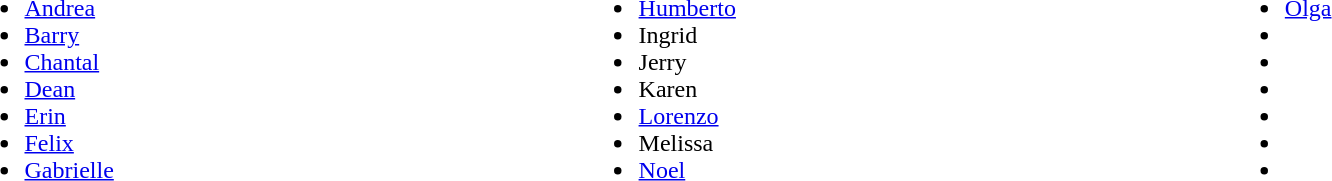<table width="90%">
<tr>
<td><br><ul><li><a href='#'>Andrea</a></li><li><a href='#'>Barry</a></li><li><a href='#'>Chantal</a></li><li><a href='#'>Dean</a></li><li><a href='#'>Erin</a></li><li><a href='#'>Felix</a></li><li><a href='#'>Gabrielle</a></li></ul></td>
<td><br><ul><li><a href='#'>Humberto</a></li><li>Ingrid</li><li>Jerry</li><li>Karen</li><li><a href='#'>Lorenzo</a></li><li>Melissa</li><li><a href='#'>Noel</a></li></ul></td>
<td><br><ul><li><a href='#'>Olga</a></li><li></li><li></li><li></li><li></li><li></li><li></li></ul></td>
</tr>
</table>
